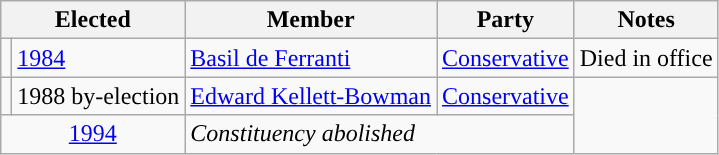<table class="wikitable">
<tr>
<th colspan = "2">Elected</th>
<th>Member</th>
<th>Party</th>
<th>Notes</th>
</tr>
<tr>
<td style="background-color: "></td>
<td><a href='#'>1984</a></td>
<td><a href='#'>Basil de Ferranti</a></td>
<td><a href='#'>Conservative</a></td>
<td>Died in office</td>
</tr>
<tr>
<td style="background-color: "></td>
<td>1988 by-election</td>
<td><a href='#'>Edward Kellett-Bowman</a></td>
<td><a href='#'>Conservative</a></td>
</tr>
<tr>
<td colspan="2" align="center"><a href='#'>1994</a></td>
<td colspan="2"><em>Constituency abolished</em></td>
</tr>
</table>
